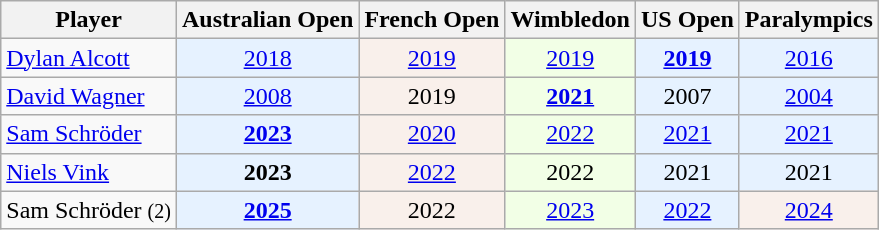<table class="wikitable sortable" style="text-align:center">
<tr>
<th>Player</th>
<th>Australian Open</th>
<th>French Open</th>
<th>Wimbledon</th>
<th>US Open</th>
<th>Paralympics</th>
</tr>
<tr>
<td style="text-align:left;"> <a href='#'>Dylan Alcott</a></td>
<td style="background: #e6f2ff;"><a href='#'>2018</a></td>
<td style="background: #f9f0eb;"><a href='#'>2019</a></td>
<td style="background: #f2ffe6;"><a href='#'>2019</a></td>
<td style="background: #e6f2ff;"><strong><a href='#'>2019</a></strong></td>
<td style="background: #e6f2ff;"><a href='#'>2016</a></td>
</tr>
<tr>
<td style="text-align:left;"> <a href='#'>David Wagner</a></td>
<td style="background: #e6f2ff;"><a href='#'>2008</a></td>
<td style="background: #f9f0eb;">2019</td>
<td style="background: #f2ffe6;"><strong><a href='#'>2021</a></strong></td>
<td style="background: #e6f2ff;">2007</td>
<td style="background: #e6f2ff;"><a href='#'>2004</a></td>
</tr>
<tr>
<td style="text-align:left;"> <a href='#'>Sam Schröder</a></td>
<td style="background: #e6f2ff;"><strong><a href='#'>2023</a></strong></td>
<td style="background: #f9f0eb;"><a href='#'>2020</a></td>
<td style="background: #f2ffe6;"><a href='#'>2022</a></td>
<td style="background: #e6f2ff;"><a href='#'>2021</a></td>
<td style="background: #e6f2ff;"><a href='#'>2021</a></td>
</tr>
<tr>
<td style="text-align:left;"> <a href='#'>Niels Vink</a></td>
<td style="background: #e6f2ff;"><strong>2023</strong></td>
<td style="background: #f9f0eb;"><a href='#'>2022</a></td>
<td style="background: #f2ffe6;">2022</td>
<td style="background: #e6f2ff;">2021</td>
<td style="background: #e6f2ff;">2021</td>
</tr>
<tr>
<td style="text-align:left;"> Sam Schröder <small>(2)</small></td>
<td style="background: #e6f2ff;"><strong><a href='#'>2025</a></strong></td>
<td style="background: #f9f0eb;">2022</td>
<td style="background: #f2ffe6;"><a href='#'>2023</a></td>
<td style="background: #e6f2ff;"><a href='#'>2022</a></td>
<td style="background: #f9f0eb;"><a href='#'>2024</a></td>
</tr>
</table>
